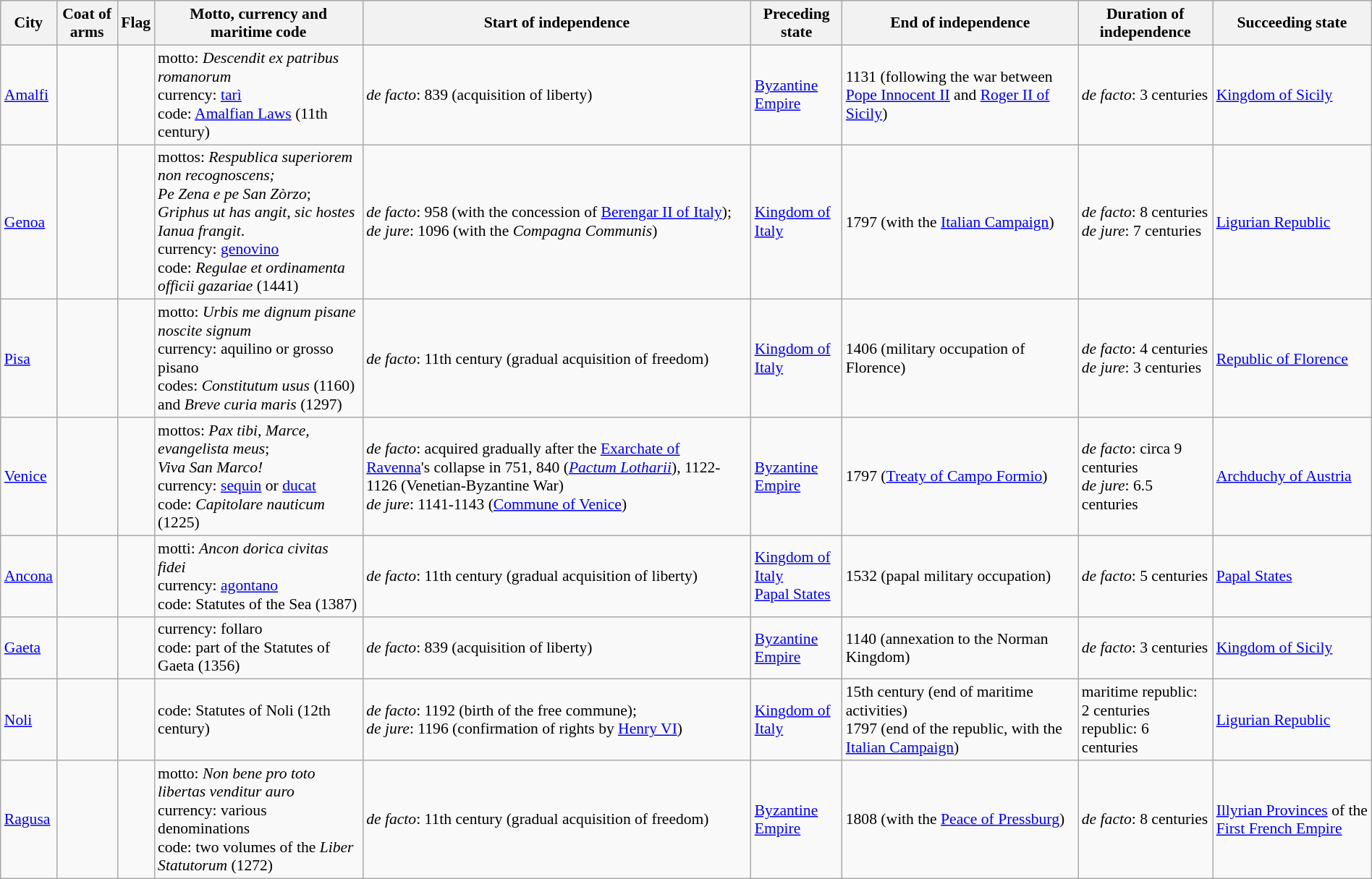<table class="wikitable" style="font-size:90%;width:100%;margin:auto;clear:both;text-align:left;">
<tr bgcolor="#CCCCCC">
<th>City</th>
<th>Coat of arms</th>
<th>Flag</th>
<th>Motto, currency and maritime code</th>
<th>Start of independence</th>
<th>Preceding state</th>
<th>End of independence</th>
<th>Duration of independence</th>
<th>Succeeding state</th>
</tr>
<tr>
<td><a href='#'>Amalfi</a></td>
<td></td>
<td></td>
<td>motto: <em>Descendit ex patribus romanorum</em><br>currency: <a href='#'>tarì</a><br>code: <a href='#'>Amalfian Laws</a> (11th century)</td>
<td><em>de facto</em>: 839 (acquisition of liberty)</td>
<td> <a href='#'>Byzantine Empire</a></td>
<td>1131 (following the war between <a href='#'>Pope Innocent II</a> and <a href='#'>Roger II of Sicily</a>)</td>
<td><em>de facto</em>: 3 centuries</td>
<td><a href='#'>Kingdom of Sicily</a></td>
</tr>
<tr>
<td><a href='#'>Genoa</a></td>
<td></td>
<td></td>
<td>mottos: <em>Respublica superiorem non recognoscens;</em><br><em>Pe Zena e pe San Zòrzo</em>;<br><em>Griphus ut has angit, sic hostes Ianua frangit</em>.<br>currency: <a href='#'>genovino</a><br>code: <em>Regulae et ordinamenta officii gazariae</em> (1441)</td>
<td><em>de facto</em>: 958 (with the concession of <a href='#'>Berengar II of Italy</a>);<br><em>de jure</em>: 1096 (with the <em>Compagna Communis</em>)</td>
<td><a href='#'>Kingdom of Italy</a></td>
<td>1797 (with the <a href='#'>Italian Campaign</a>)</td>
<td><em>de facto</em>: 8 centuries<br><em>de jure</em>: 7 centuries</td>
<td> <a href='#'>Ligurian Republic</a></td>
</tr>
<tr>
<td><a href='#'>Pisa</a></td>
<td></td>
<td></td>
<td>motto: <em>Urbis me dignum pisane noscite signum</em><br>currency: aquilino or grosso pisano<br>codes: <em>Constitutum usus</em> (1160) and <em>Breve curia maris</em> (1297)</td>
<td><em>de facto</em>: 11th century (gradual acquisition of freedom)</td>
<td><a href='#'>Kingdom of Italy</a></td>
<td>1406 (military occupation of Florence)</td>
<td><em>de facto</em>: 4 centuries<br><em>de jure</em>: 3 centuries</td>
<td> <a href='#'>Republic of Florence</a></td>
</tr>
<tr>
<td><a href='#'>Venice</a></td>
<td></td>
<td></td>
<td>mottos: <em>Pax tibi, Marce, evangelista meus</em>;<br><em>Viva San Marco!</em><br>currency: <a href='#'>sequin</a> or <a href='#'>ducat</a><br>code: <em>Capitolare nauticum</em> (1225)</td>
<td><em>de facto</em>: acquired gradually after the <a href='#'>Exarchate of Ravenna</a>'s collapse in 751, 840 (<em><a href='#'>Pactum Lotharii</a></em>), 1122-1126 (Venetian-Byzantine War)<br><em>de jure</em>: 1141-1143 (<a href='#'>Commune of Venice</a>)</td>
<td> <a href='#'>Byzantine Empire</a></td>
<td>1797 (<a href='#'>Treaty of Campo Formio</a>)</td>
<td><em>de facto</em>: circa 9 centuries<br><em>de jure</em>: 6.5 centuries</td>
<td> <a href='#'>Archduchy of Austria</a></td>
</tr>
<tr>
<td><a href='#'>Ancona</a></td>
<td></td>
<td></td>
<td>motti: <em>Ancon dorica civitas fidei</em><br>currency: <a href='#'>agontano</a><br>code: Statutes of the Sea (1387)</td>
<td><em>de facto</em>: 11th century (gradual acquisition of liberty)</td>
<td><a href='#'>Kingdom of Italy</a><br> <a href='#'>Papal States</a></td>
<td>1532 (papal military occupation)</td>
<td><em>de facto</em>: 5 centuries</td>
<td> <a href='#'>Papal States</a></td>
</tr>
<tr>
<td><a href='#'>Gaeta</a></td>
<td></td>
<td></td>
<td>currency: follaro<br>code: part of the Statutes of Gaeta (1356)</td>
<td><em>de facto</em>: 839 (acquisition of liberty)</td>
<td> <a href='#'>Byzantine Empire</a></td>
<td>1140 (annexation to the Norman Kingdom)</td>
<td><em>de facto</em>: 3 centuries</td>
<td><a href='#'>Kingdom of Sicily</a></td>
</tr>
<tr>
<td><a href='#'>Noli</a></td>
<td></td>
<td></td>
<td>code: Statutes of Noli (12th century)</td>
<td><em>de facto</em>: 1192 (birth of the free commune);<br><em>de jure</em>: 1196 (confirmation of rights by <a href='#'>Henry VI</a>)</td>
<td><a href='#'>Kingdom of Italy</a></td>
<td>15th century (end of maritime activities)<br>1797 (end of the republic, with the <a href='#'>Italian Campaign</a>)</td>
<td>maritime republic: 2 centuries<br>republic: 6 centuries</td>
<td> <a href='#'>Ligurian Republic</a></td>
</tr>
<tr>
<td><a href='#'>Ragusa</a></td>
<td></td>
<td></td>
<td>motto: <em>Non bene pro toto libertas venditur auro</em><br>currency: various denominations<br>code: two volumes of the <em>Liber Statutorum</em> (1272)</td>
<td><em>de facto</em>: 11th century (gradual acquisition of freedom)</td>
<td> <a href='#'>Byzantine Empire</a></td>
<td>1808 (with the <a href='#'>Peace of Pressburg</a>)</td>
<td><em>de facto</em>: 8 centuries</td>
<td> <a href='#'>Illyrian Provinces</a> of the <a href='#'>First French Empire</a></td>
</tr>
</table>
